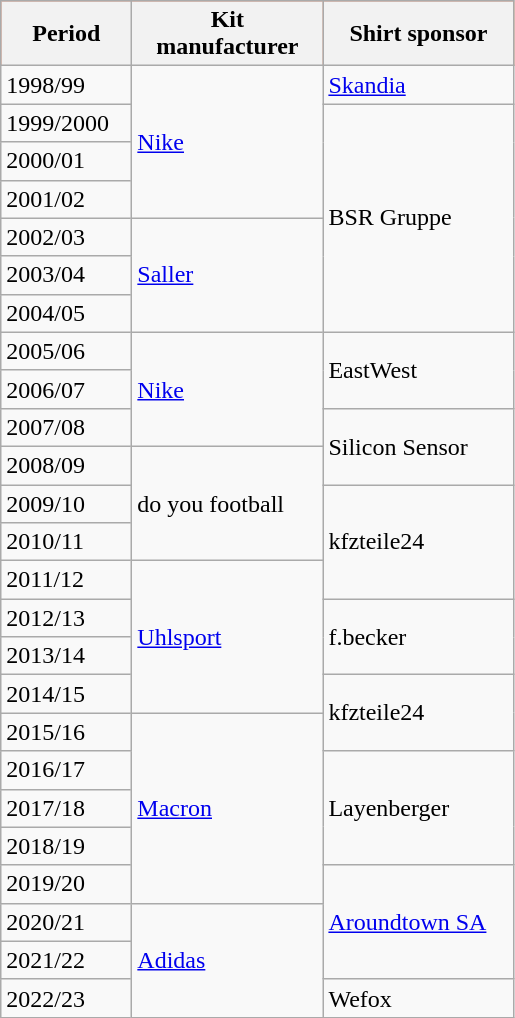<table " class="wikitable">
<tr style="background:#ee4000;">
<th width="80">Period</th>
<th style="width:120px;">Kit manufacturer</th>
<th style="width:120px;">Shirt sponsor</th>
</tr>
<tr>
<td>1998/99</td>
<td rowspan=4><a href='#'>Nike</a></td>
<td><a href='#'>Skandia</a></td>
</tr>
<tr>
<td>1999/2000</td>
<td rowspan=6>BSR Gruppe</td>
</tr>
<tr>
<td>2000/01</td>
</tr>
<tr>
<td>2001/02</td>
</tr>
<tr>
<td>2002/03</td>
<td rowspan=3><a href='#'>Saller</a></td>
</tr>
<tr>
<td>2003/04</td>
</tr>
<tr>
<td>2004/05</td>
</tr>
<tr>
<td>2005/06</td>
<td rowspan=3><a href='#'>Nike</a></td>
<td rowspan=2>EastWest</td>
</tr>
<tr>
<td>2006/07</td>
</tr>
<tr>
<td>2007/08</td>
<td rowspan=2>Silicon Sensor</td>
</tr>
<tr>
<td>2008/09</td>
<td rowspan=3>do you football</td>
</tr>
<tr>
<td>2009/10</td>
<td rowspan=3>kfzteile24</td>
</tr>
<tr>
<td>2010/11</td>
</tr>
<tr>
<td>2011/12</td>
<td rowspan=4><a href='#'>Uhlsport</a></td>
</tr>
<tr>
<td>2012/13</td>
<td rowspan=2>f.becker</td>
</tr>
<tr>
<td>2013/14</td>
</tr>
<tr>
<td>2014/15</td>
<td rowspan=2>kfzteile24</td>
</tr>
<tr>
<td>2015/16</td>
<td rowspan="5"><a href='#'>Macron</a></td>
</tr>
<tr>
<td>2016/17</td>
<td rowspan="3">Layenberger</td>
</tr>
<tr>
<td>2017/18</td>
</tr>
<tr>
<td>2018/19</td>
</tr>
<tr>
<td>2019/20</td>
<td rowspan="3"><a href='#'>Aroundtown SA</a></td>
</tr>
<tr>
<td>2020/21</td>
<td rowspan="3"><a href='#'>Adidas</a></td>
</tr>
<tr>
<td>2021/22</td>
</tr>
<tr>
<td>2022/23</td>
<td>Wefox</td>
</tr>
</table>
